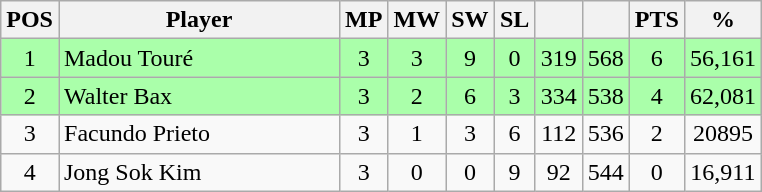<table class="wikitable" style="text-align: center;">
<tr>
<th width=20>POS</th>
<th width=180>Player</th>
<th width=20>MP</th>
<th width=20>MW</th>
<th width=20>SW</th>
<th width=20>SL</th>
<th width=20></th>
<th width=20></th>
<th width=20>PTS</th>
<th width=20>%</th>
</tr>
<tr style="background:#aaffaa;">
<td>1</td>
<td style="text-align:left;"> Madou Touré</td>
<td>3</td>
<td>3</td>
<td>9</td>
<td>0</td>
<td>319</td>
<td>568</td>
<td>6</td>
<td>56,161</td>
</tr>
<tr style="background:#aaffaa;">
<td>2</td>
<td style="text-align:left;"> Walter Bax</td>
<td>3</td>
<td>2</td>
<td>6</td>
<td>3</td>
<td>334</td>
<td>538</td>
<td>4</td>
<td>62,081</td>
</tr>
<tr>
<td>3</td>
<td style="text-align:left;"> Facundo Prieto</td>
<td>3</td>
<td>1</td>
<td>3</td>
<td>6</td>
<td>112</td>
<td>536</td>
<td>2</td>
<td>20895</td>
</tr>
<tr>
<td>4</td>
<td style="text-align:left;"> Jong Sok Kim</td>
<td>3</td>
<td>0</td>
<td>0</td>
<td>9</td>
<td>92</td>
<td>544</td>
<td>0</td>
<td>16,911</td>
</tr>
</table>
